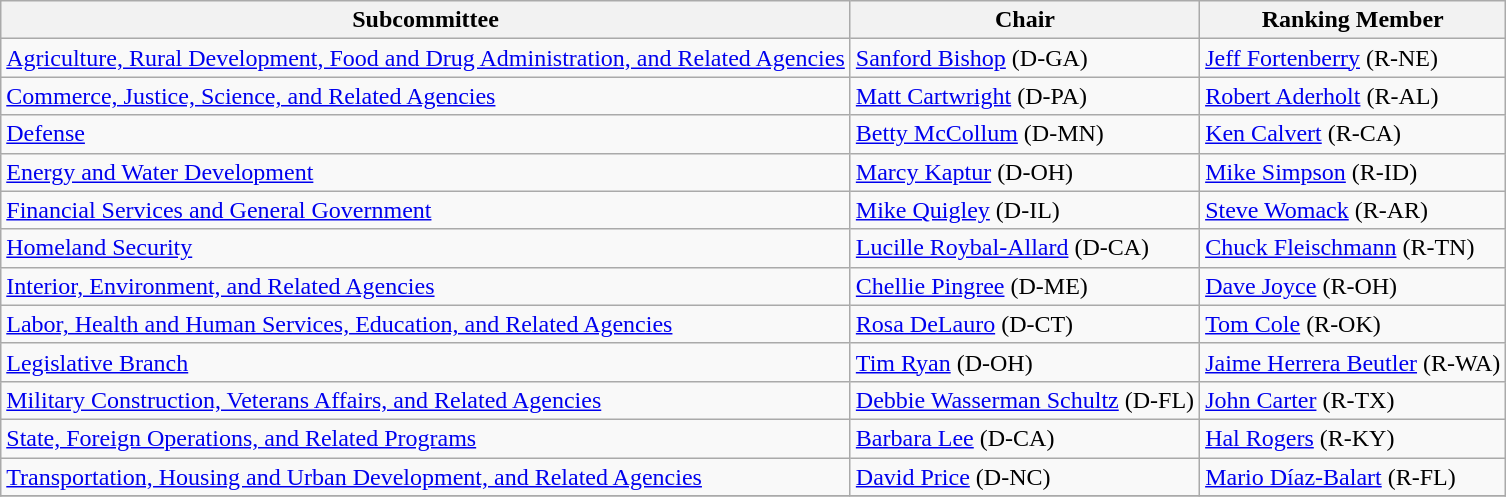<table class="wikitable">
<tr>
<th>Subcommittee</th>
<th>Chair</th>
<th>Ranking Member</th>
</tr>
<tr>
<td><a href='#'>Agriculture, Rural Development, Food and Drug Administration, and Related Agencies</a></td>
<td><a href='#'>Sanford Bishop</a> (D-GA)</td>
<td><a href='#'>Jeff Fortenberry</a> (R-NE)</td>
</tr>
<tr>
<td><a href='#'>Commerce, Justice, Science, and Related Agencies</a></td>
<td><a href='#'>Matt Cartwright</a> (D-PA)</td>
<td><a href='#'>Robert Aderholt</a> (R-AL)</td>
</tr>
<tr>
<td><a href='#'>Defense</a></td>
<td><a href='#'>Betty McCollum</a> (D-MN)</td>
<td><a href='#'>Ken Calvert</a> (R-CA)</td>
</tr>
<tr>
<td><a href='#'>Energy and Water Development</a></td>
<td><a href='#'>Marcy Kaptur</a> (D-OH)</td>
<td><a href='#'>Mike Simpson</a> (R-ID)</td>
</tr>
<tr>
<td><a href='#'>Financial Services and General Government</a></td>
<td><a href='#'>Mike Quigley</a> (D-IL)</td>
<td><a href='#'>Steve Womack</a> (R-AR)</td>
</tr>
<tr>
<td><a href='#'>Homeland Security</a></td>
<td><a href='#'>Lucille Roybal-Allard</a> (D-CA)</td>
<td><a href='#'>Chuck Fleischmann</a> (R-TN)</td>
</tr>
<tr>
<td><a href='#'>Interior, Environment, and Related Agencies</a></td>
<td><a href='#'>Chellie Pingree</a> (D-ME)</td>
<td><a href='#'>Dave Joyce</a> (R-OH)</td>
</tr>
<tr>
<td><a href='#'>Labor, Health and Human Services, Education, and Related Agencies</a></td>
<td><a href='#'>Rosa DeLauro</a> (D-CT)</td>
<td><a href='#'>Tom Cole</a> (R-OK)</td>
</tr>
<tr>
<td><a href='#'>Legislative Branch</a></td>
<td><a href='#'>Tim Ryan</a> (D-OH)</td>
<td><a href='#'>Jaime Herrera Beutler</a> (R-WA)</td>
</tr>
<tr>
<td><a href='#'>Military Construction, Veterans Affairs, and Related Agencies</a></td>
<td><a href='#'>Debbie Wasserman Schultz</a> (D-FL)</td>
<td><a href='#'>John Carter</a> (R-TX)</td>
</tr>
<tr>
<td><a href='#'>State, Foreign Operations, and Related Programs</a></td>
<td><a href='#'>Barbara Lee</a> (D-CA)</td>
<td><a href='#'>Hal Rogers</a> (R-KY)</td>
</tr>
<tr>
<td><a href='#'>Transportation, Housing and Urban Development, and Related Agencies</a></td>
<td><a href='#'>David Price</a> (D-NC)</td>
<td><a href='#'>Mario Díaz-Balart</a> (R-FL)</td>
</tr>
<tr>
</tr>
</table>
